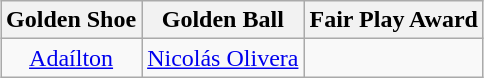<table class=wikitable style="text-align:center; margin:auto">
<tr>
<th>Golden Shoe</th>
<th>Golden Ball</th>
<th>Fair Play Award</th>
</tr>
<tr>
<td> <a href='#'>Adaílton</a></td>
<td> <a href='#'>Nicolás Olivera</a></td>
<td></td>
</tr>
</table>
